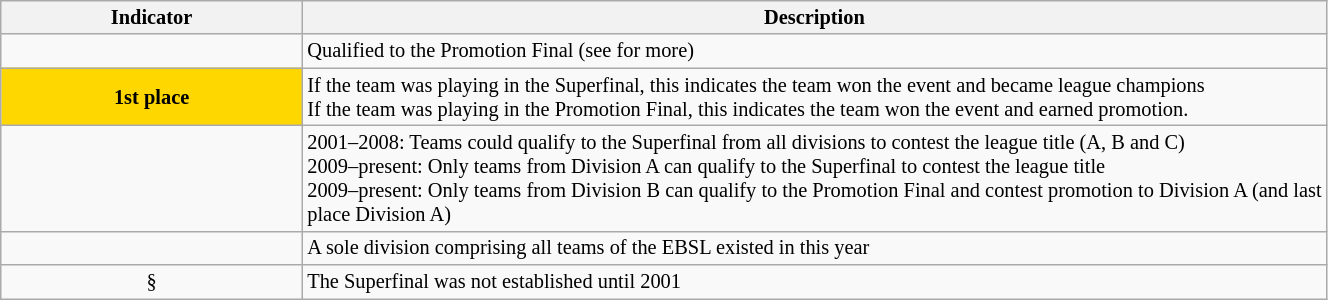<table class="wikitable mw-collapsible mw-collapsed"  width=70% style="text-align: left;font-size:85%; ">
<tr>
<th width=50>Indicator</th>
<th width=200>Description</th>
</tr>
<tr>
<td></td>
<td>Qualified to the Promotion Final (see  for more)</td>
</tr>
<tr>
<td align="center" bgcolor=gold><strong>1st place</strong></td>
<td>If the team was playing in the Superfinal, this indicates the team won the event and became league champions<br>If the team was playing in the Promotion Final, this indicates the team won the event and earned promotion.</td>
</tr>
<tr>
<td align="center"></td>
<td>2001–2008: Teams could qualify to the Superfinal from all divisions to contest the league title (A, B and C)<br>2009–present: Only teams from Division A can qualify to the Superfinal to contest the league title<br>2009–present: Only teams from Division B can qualify to the Promotion Final and contest promotion to Division A (and last place Division A)</td>
</tr>
<tr>
<td align="center"></td>
<td>A sole division comprising all teams of the EBSL existed in this year</td>
</tr>
<tr>
<td align="center">§</td>
<td>The Superfinal was not established until 2001</td>
</tr>
</table>
